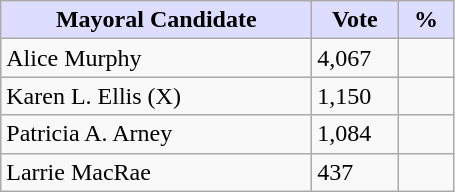<table class="wikitable">
<tr>
<th style="background:#ddf; width:200px;">Mayoral Candidate </th>
<th style="background:#ddf; width:50px;">Vote</th>
<th style="background:#ddf; width:30px;">%</th>
</tr>
<tr>
<td>Alice Murphy</td>
<td>4,067</td>
<td></td>
</tr>
<tr>
<td>Karen L. Ellis (X)</td>
<td>1,150</td>
<td></td>
</tr>
<tr>
<td>Patricia A. Arney</td>
<td>1,084</td>
<td></td>
</tr>
<tr>
<td>Larrie MacRae</td>
<td>437</td>
<td></td>
</tr>
</table>
